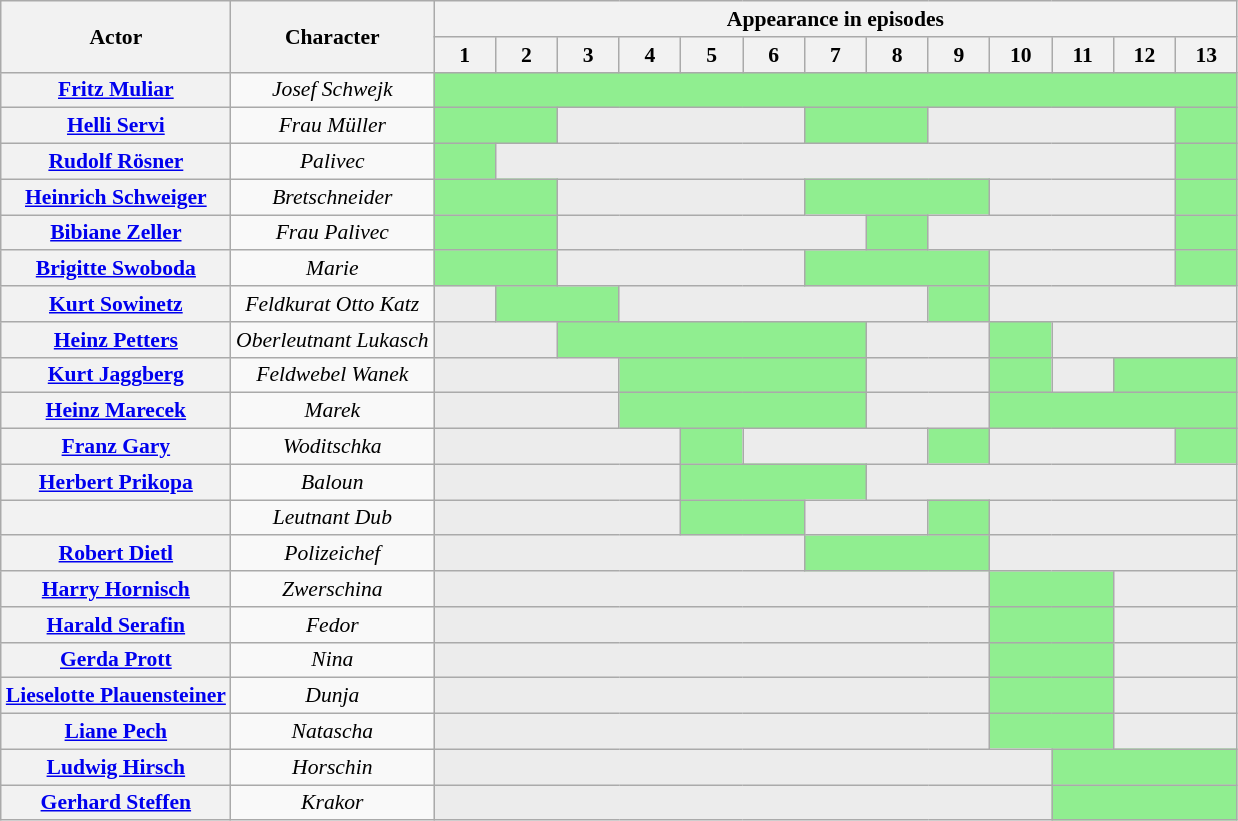<table class="wikitable plainrowheaders" style="text-align: center; font-size: 90%;">
<tr>
<th scope="col" rowspan="2">Actor</th>
<th scope="col" rowspan="2">Character</th>
<th scope="col" colspan="13">Appearance in episodes</th>
</tr>
<tr>
<th scope="col" style="width:5%;">1</th>
<th scope="col" style="width:5%;">2</th>
<th scope="col" style="width:5%;">3</th>
<th scope="col" style="width:5%;">4</th>
<th scope="col" style="width:5%;">5</th>
<th scope="col" style="width:5%;">6</th>
<th scope="col" style="width:5%;">7</th>
<th scope="col" style="width:5%;">8</th>
<th scope="col" style="width:5%;">9</th>
<th scope="col" style="width:5%;">10</th>
<th scope="col" style="width:5%;">11</th>
<th scope="col" style="width:5%;">12</th>
<th scope="col" style="width:5%;">13</th>
</tr>
<tr>
<th><a href='#'>Fritz Muliar</a></th>
<td><em>Josef Schwejk</em></td>
<td style="background:lightgreen;" colspan="13"></td>
</tr>
<tr>
<th><a href='#'>Helli Servi</a></th>
<td><em>Frau Müller</em></td>
<td style="background:lightgreen;" colspan="2"></td>
<td colspan="4" style="background: #ececec; color: grey; vertical-align: middle; text-align: center; " class="table-na"></td>
<td style="background:lightgreen;" colspan="2"></td>
<td colspan="4" style="background: #ececec; color: grey; vertical-align: middle; text-align: center; " class="table-na"></td>
<td style="background:lightgreen;" colspan="1"></td>
</tr>
<tr>
<th><a href='#'>Rudolf Rösner</a></th>
<td><em>Palivec</em></td>
<td style="background:lightgreen;" colspan="1"></td>
<td colspan="11" style="background: #ececec; color: grey; vertical-align: middle; text-align: center; " class="table-na"></td>
<td style="background:lightgreen;" colspan="1"></td>
</tr>
<tr>
<th><a href='#'>Heinrich Schweiger</a></th>
<td><em>Bretschneider</em></td>
<td style="background:lightgreen;" colspan="2"></td>
<td colspan="4" style="background: #ececec; color: grey; vertical-align: middle; text-align: center; " class="table-na"></td>
<td style="background:lightgreen;" colspan="3"></td>
<td colspan="3" style="background: #ececec; color: grey; vertical-align: middle; text-align: center; " class="table-na"></td>
<td style="background:lightgreen;" colspan="1"></td>
</tr>
<tr>
<th><a href='#'>Bibiane Zeller</a></th>
<td><em>Frau Palivec</em></td>
<td style="background:lightgreen;" colspan="2"></td>
<td colspan="5" style="background: #ececec; color: grey; vertical-align: middle; text-align: center; " class="table-na"></td>
<td style="background:lightgreen;" colspan="1"></td>
<td colspan="4" style="background: #ececec; color: grey; vertical-align: middle; text-align: center; " class="table-na"></td>
<td style="background:lightgreen;" colspan="1"></td>
</tr>
<tr>
<th><a href='#'>Brigitte Swoboda</a></th>
<td><em>Marie</em></td>
<td style="background:lightgreen;" colspan="2"></td>
<td colspan="4" style="background: #ececec; color: grey; vertical-align: middle; text-align: center; " class="table-na"></td>
<td style="background:lightgreen;" colspan="3"></td>
<td colspan="3" style="background: #ececec; color: grey; vertical-align: middle; text-align: center; " class="table-na"></td>
<td style="background:lightgreen;" colspan="1"></td>
</tr>
<tr>
<th><a href='#'>Kurt Sowinetz</a></th>
<td><em>Feldkurat Otto Katz</em></td>
<td style="background: #ececec; color: grey; vertical-align: middle; text-align: center; " class="table-na"></td>
<td style="background:lightgreen;" colspan="2"></td>
<td colspan="5" style="background: #ececec; color: grey; vertical-align: middle; text-align: center; " class="table-na"></td>
<td style="background:lightgreen;" colspan="1"></td>
<td colspan="4" style="background: #ececec; color: grey; vertical-align: middle; text-align: center; " class="table-na"></td>
</tr>
<tr>
<th><a href='#'>Heinz Petters</a></th>
<td><em>Oberleutnant Lukasch</em></td>
<td colspan="2" style="background: #ececec; color: grey; vertical-align: middle; text-align: center; " class="table-na"></td>
<td style="background:lightgreen;" colspan="5"></td>
<td colspan="2" style="background: #ececec; color: grey; vertical-align: middle; text-align: center; " class="table-na"></td>
<td style="background:lightgreen;" colspan="1"></td>
<td colspan="3" style="background: #ececec; color: grey; vertical-align: middle; text-align: center; " class="table-na"></td>
</tr>
<tr>
<th><a href='#'>Kurt Jaggberg</a></th>
<td><em>Feldwebel Wanek</em></td>
<td colspan="3" style="background: #ececec; color: grey; vertical-align: middle; text-align: center; " class="table-na"></td>
<td style="background:lightgreen;" colspan="4"></td>
<td colspan="2" style="background: #ececec; color: grey; vertical-align: middle; text-align: center; " class="table-na"></td>
<td style="background:lightgreen;" colspan="1"></td>
<td colspan="1" style="background: #ececec; color: grey; vertical-align: middle; text-align: center; " class="table-na"></td>
<td style="background:lightgreen;" colspan="2"></td>
</tr>
<tr>
<th><a href='#'>Heinz Marecek</a></th>
<td><em>Marek</em></td>
<td colspan="3" style="background: #ececec; color: grey; vertical-align: middle; text-align: center; " class="table-na"></td>
<td style="background:lightgreen;" colspan="4"></td>
<td colspan="2" style="background: #ececec; color: grey; vertical-align: middle; text-align: center; " class="table-na"></td>
<td style="background:lightgreen;" colspan="4"></td>
</tr>
<tr>
<th><a href='#'>Franz Gary</a></th>
<td><em>Woditschka</em></td>
<td colspan="4" style="background: #ececec; color: grey; vertical-align: middle; text-align: center; " class="table-na"></td>
<td style="background:lightgreen;" colspan="1"></td>
<td colspan="3" style="background: #ececec; color: grey; vertical-align: middle; text-align: center; " class="table-na"></td>
<td style="background:lightgreen;" colspan="1"></td>
<td colspan="3" style="background: #ececec; color: grey; vertical-align: middle; text-align: center; " class="table-na"></td>
<td style="background:lightgreen;" colspan="1"></td>
</tr>
<tr>
<th><a href='#'>Herbert Prikopa</a></th>
<td><em>Baloun</em></td>
<td colspan="4" style="background: #ececec; color: grey; vertical-align: middle; text-align: center; " class="table-na"></td>
<td style="background:lightgreen;" colspan="3"></td>
<td colspan="6" style="background: #ececec; color: grey; vertical-align: middle; text-align: center; " class="table-na"></td>
</tr>
<tr>
<th></th>
<td><em>Leutnant Dub</em></td>
<td colspan="4" style="background: #ececec; color: grey; vertical-align: middle; text-align: center; " class="table-na"></td>
<td style="background:lightgreen;" colspan="2"></td>
<td colspan="2" style="background: #ececec; color: grey; vertical-align: middle; text-align: center; " class="table-na"></td>
<td style="background:lightgreen;" colspan="1"></td>
<td colspan="4" style="background: #ececec; color: grey; vertical-align: middle; text-align: center; " class="table-na"></td>
</tr>
<tr>
<th><a href='#'>Robert Dietl</a></th>
<td><em>Polizeichef</em></td>
<td colspan="6" style="background: #ececec; color: grey; vertical-align: middle; text-align: center; " class="table-na"></td>
<td style="background:lightgreen;" colspan="3"></td>
<td colspan="4" style="background: #ececec; color: grey; vertical-align: middle; text-align: center; " class="table-na"></td>
</tr>
<tr>
<th><a href='#'>Harry Hornisch</a></th>
<td><em>Zwerschina</em></td>
<td colspan="9" style="background: #ececec; color: grey; vertical-align: middle; text-align: center; " class="table-na"></td>
<td style="background:lightgreen;" colspan="2"></td>
<td colspan="2" style="background: #ececec; color: grey; vertical-align: middle; text-align: center; " class="table-na"></td>
</tr>
<tr>
<th><a href='#'>Harald Serafin</a></th>
<td><em>Fedor</em></td>
<td colspan="9" style="background: #ececec; color: grey; vertical-align: middle; text-align: center; " class="table-na"></td>
<td style="background:lightgreen;" colspan="2"></td>
<td colspan="2" style="background: #ececec; color: grey; vertical-align: middle; text-align: center; " class="table-na"></td>
</tr>
<tr>
<th><a href='#'>Gerda Prott</a></th>
<td><em>Nina</em></td>
<td colspan="9" style="background: #ececec; color: grey; vertical-align: middle; text-align: center; " class="table-na"></td>
<td style="background:lightgreen;" colspan="2"></td>
<td colspan="2" style="background: #ececec; color: grey; vertical-align: middle; text-align: center; " class="table-na"></td>
</tr>
<tr>
<th><a href='#'>Lieselotte Plauensteiner</a></th>
<td><em>Dunja</em></td>
<td colspan="9" style="background: #ececec; color: grey; vertical-align: middle; text-align: center; " class="table-na"></td>
<td style="background:lightgreen;" colspan="2"></td>
<td colspan="2" style="background: #ececec; color: grey; vertical-align: middle; text-align: center; " class="table-na"></td>
</tr>
<tr>
<th><a href='#'>Liane Pech</a></th>
<td><em>Natascha</em></td>
<td colspan="9" style="background: #ececec; color: grey; vertical-align: middle; text-align: center; " class="table-na"></td>
<td style="background:lightgreen;" colspan="2"></td>
<td colspan="2" style="background: #ececec; color: grey; vertical-align: middle; text-align: center; " class="table-na"></td>
</tr>
<tr>
<th><a href='#'>Ludwig Hirsch</a></th>
<td><em>Horschin</em></td>
<td colspan="10" style="background: #ececec; color: grey; vertical-align: middle; text-align: center; " class="table-na"></td>
<td style="background:lightgreen;" colspan="3"></td>
</tr>
<tr>
<th><a href='#'>Gerhard Steffen</a></th>
<td><em>Krakor</em></td>
<td colspan="10" style="background: #ececec; color: grey; vertical-align: middle; text-align: center; " class="table-na"></td>
<td style="background:lightgreen;" colspan="3"></td>
</tr>
</table>
